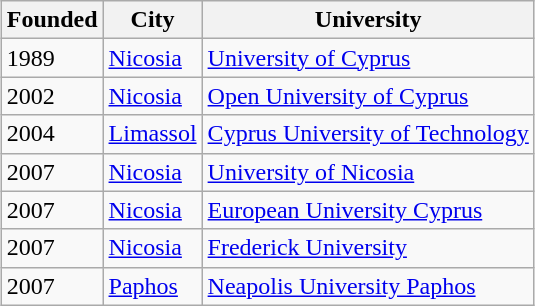<table class="wikitable sortable" style="margin:1px; border:1px solid #ccc;">
<tr style="text-align:left; vertical-align:top;" ">
<th>Founded</th>
<th>City</th>
<th>University</th>
</tr>
<tr>
<td>1989</td>
<td><a href='#'>Nicosia</a></td>
<td><a href='#'>University of Cyprus</a></td>
</tr>
<tr>
<td>2002</td>
<td><a href='#'>Nicosia</a></td>
<td><a href='#'>Open University of Cyprus</a></td>
</tr>
<tr>
<td>2004</td>
<td><a href='#'>Limassol</a></td>
<td><a href='#'>Cyprus University of Technology</a></td>
</tr>
<tr>
<td>2007</td>
<td><a href='#'>Nicosia</a></td>
<td><a href='#'>University of Nicosia</a></td>
</tr>
<tr>
<td>2007</td>
<td><a href='#'>Nicosia</a></td>
<td><a href='#'>European University Cyprus</a></td>
</tr>
<tr>
<td>2007</td>
<td><a href='#'>Nicosia</a></td>
<td><a href='#'>Frederick University</a></td>
</tr>
<tr>
<td>2007</td>
<td><a href='#'>Paphos</a></td>
<td><a href='#'>Neapolis University Paphos</a></td>
</tr>
</table>
